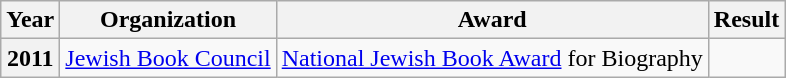<table class="wikitable sortable">
<tr>
<th scope="col">Year</th>
<th scope="col">Organization</th>
<th scope="col">Award</th>
<th scope="col">Result</th>
</tr>
<tr>
<th scope="row">2011</th>
<td><a href='#'>Jewish Book Council</a></td>
<td><a href='#'>National Jewish Book Award</a> for Biography</td>
<td></td>
</tr>
</table>
